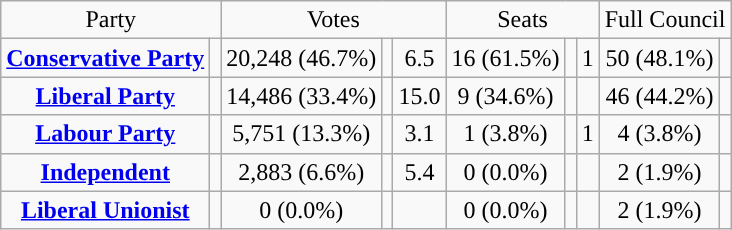<table class=wikitable style="text-align:center;">
<tr>
<td colspan=2>Party</td>
<td colspan=3>Votes</td>
<td colspan=3>Seats</td>
<td colspan=3>Full Council</td>
</tr>
<tr>
<td><strong><a href='#'>Conservative Party</a></strong></td>
<td style="background:"></td>
<td>20,248 (46.7%)</td>
<td></td>
<td> 6.5</td>
<td>16 (61.5%)</td>
<td></td>
<td> 1</td>
<td>50 (48.1%)</td>
<td></td>
</tr>
<tr>
<td><strong><a href='#'>Liberal Party</a></strong></td>
<td style="background:"></td>
<td>14,486 (33.4%)</td>
<td></td>
<td> 15.0</td>
<td>9 (34.6%)</td>
<td></td>
<td></td>
<td>46 (44.2%)</td>
<td></td>
</tr>
<tr>
<td><strong><a href='#'>Labour Party</a></strong></td>
<td style="background:"></td>
<td>5,751 (13.3%)</td>
<td></td>
<td> 3.1</td>
<td>1 (3.8%)</td>
<td></td>
<td> 1</td>
<td>4 (3.8%)</td>
<td></td>
</tr>
<tr>
<td><strong><a href='#'>Independent</a></strong></td>
<td style="background:"></td>
<td>2,883 (6.6%)</td>
<td></td>
<td> 5.4</td>
<td>0 (0.0%)</td>
<td></td>
<td></td>
<td>2 (1.9%)</td>
<td></td>
</tr>
<tr>
<td><strong><a href='#'>Liberal Unionist</a></strong></td>
<td style="background:"></td>
<td>0 (0.0%)</td>
<td></td>
<td></td>
<td>0 (0.0%)</td>
<td></td>
<td></td>
<td>2 (1.9%)</td>
<td></td>
</tr>
</table>
